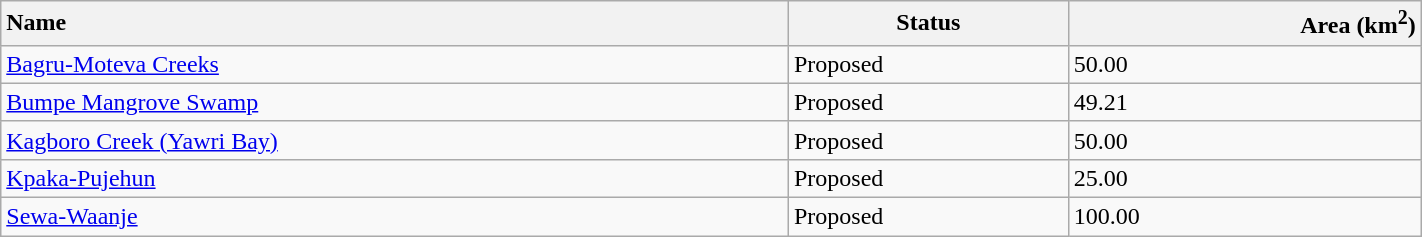<table width="75%" class="wikitable" style="margin:0 0 1em 1em; clear:right; text-align:left" cellspacing="10" cellpadding="5">
<tr>
<th style="text-align:left">Name</th>
<th style="text-align:centre">Status</th>
<th style="text-align:right">Area (km<sup>2</sup>)</th>
</tr>
<tr ---->
<td><a href='#'>Bagru-Moteva Creeks</a></td>
<td>Proposed</td>
<td align=left>50.00</td>
</tr>
<tr ---->
<td><a href='#'>Bumpe Mangrove Swamp</a></td>
<td>Proposed</td>
<td align=left>49.21</td>
</tr>
<tr ---->
<td><a href='#'>Kagboro Creek (Yawri Bay)</a></td>
<td>Proposed</td>
<td align=left>50.00</td>
</tr>
<tr ---->
<td><a href='#'>Kpaka-Pujehun</a></td>
<td>Proposed</td>
<td align=left>25.00</td>
</tr>
<tr ---->
<td><a href='#'>Sewa-Waanje</a></td>
<td>Proposed</td>
<td align=left>100.00</td>
</tr>
</table>
